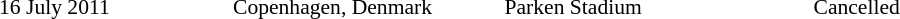<table cellpadding="2" style="border: 0px solid darkgray; font-size:90%">
<tr>
<th width="150"></th>
<th width="175"></th>
<th width="200"></th>
<th width="450"></th>
</tr>
<tr border="0">
<td>16 July 2011</td>
<td>Copenhagen, Denmark</td>
<td>Parken Stadium</td>
<td>Cancelled</td>
</tr>
</table>
